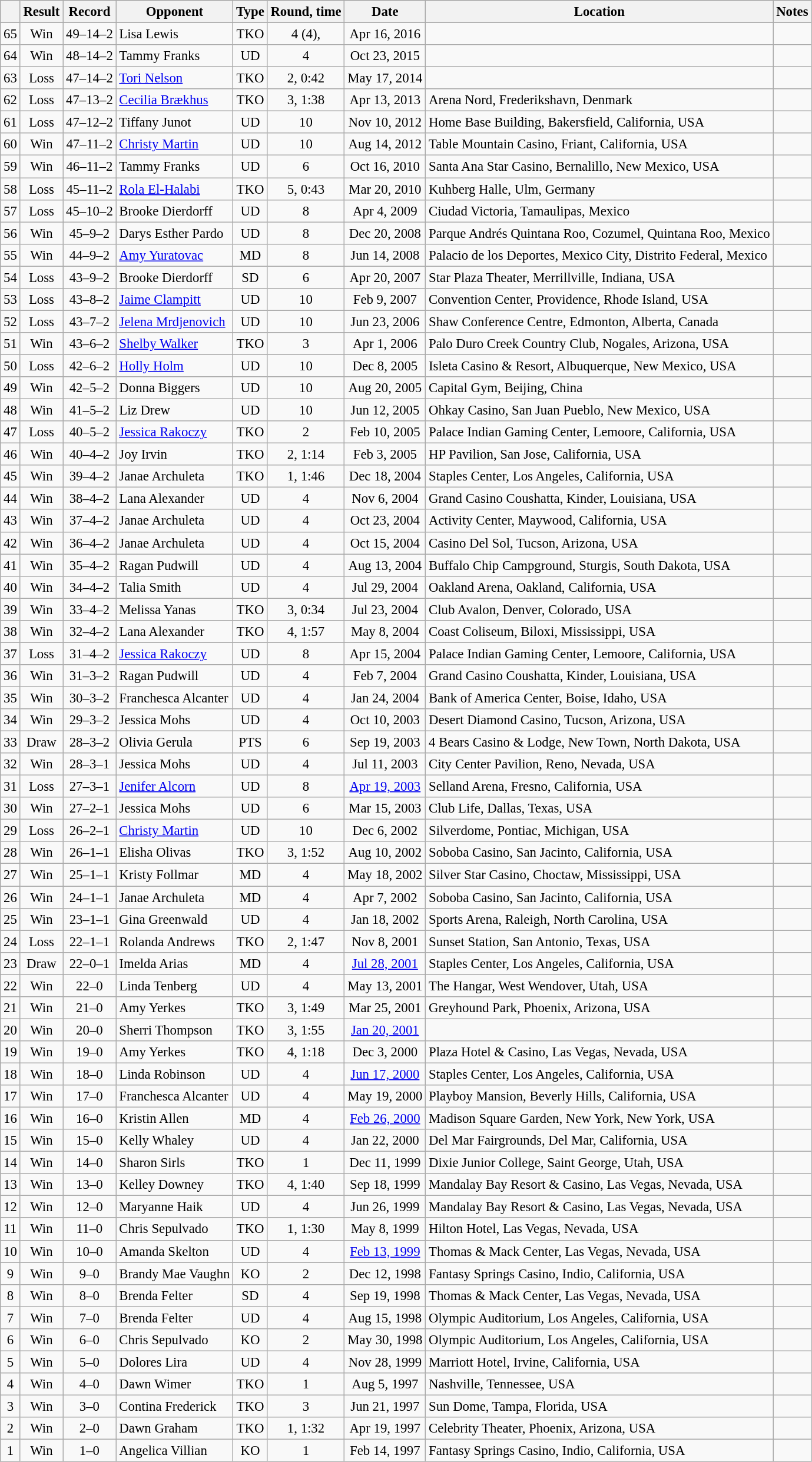<table class="wikitable" style="text-align:center; font-size:95%">
<tr>
<th></th>
<th>Result</th>
<th>Record</th>
<th>Opponent</th>
<th>Type</th>
<th>Round, time</th>
<th>Date</th>
<th>Location</th>
<th>Notes</th>
</tr>
<tr>
<td>65</td>
<td>Win</td>
<td>49–14–2</td>
<td align=left> Lisa Lewis</td>
<td>TKO</td>
<td>4 (4), </td>
<td>Apr 16, 2016</td>
<td align=left> </td>
<td></td>
</tr>
<tr>
<td>64</td>
<td>Win</td>
<td>48–14–2</td>
<td align=left> Tammy Franks</td>
<td>UD</td>
<td>4</td>
<td>Oct 23, 2015</td>
<td align=left> </td>
<td></td>
</tr>
<tr>
<td>63</td>
<td>Loss</td>
<td>47–14–2</td>
<td align=left> <a href='#'>Tori Nelson</a></td>
<td>TKO</td>
<td>2, 0:42</td>
<td>May 17, 2014</td>
<td align=left> </td>
<td align=left></td>
</tr>
<tr>
<td>62</td>
<td>Loss</td>
<td>47–13–2</td>
<td style="text-align:left;"> <a href='#'>Cecilia Brækhus</a></td>
<td>TKO</td>
<td>3, 1:38</td>
<td>Apr 13, 2013</td>
<td style="text-align:left;">Arena Nord, Frederikshavn, Denmark</td>
<td style="text-align:left;"></td>
</tr>
<tr>
<td>61</td>
<td>Loss</td>
<td>47–12–2</td>
<td style="text-align:left;"> Tiffany Junot</td>
<td>UD</td>
<td>10</td>
<td>Nov 10, 2012</td>
<td style="text-align:left;"> Home Base Building, Bakersfield, California, USA</td>
<td style="text-align:left;"></td>
</tr>
<tr>
<td>60</td>
<td>Win</td>
<td>47–11–2</td>
<td style="text-align:left;"> <a href='#'>Christy Martin</a></td>
<td>UD</td>
<td>10</td>
<td>Aug 14, 2012</td>
<td style="text-align:left;"> Table Mountain Casino, Friant, California, USA</td>
<td style="text-align:left;"></td>
</tr>
<tr>
<td>59</td>
<td>Win</td>
<td>46–11–2</td>
<td style="text-align:left;"> Tammy Franks</td>
<td>UD</td>
<td>6</td>
<td>Oct 16, 2010</td>
<td style="text-align:left;"> Santa Ana Star Casino, Bernalillo, New Mexico, USA</td>
<td style="text-align:left;"></td>
</tr>
<tr>
<td>58</td>
<td>Loss</td>
<td>45–11–2</td>
<td style="text-align:left;"> <a href='#'>Rola El-Halabi</a></td>
<td>TKO</td>
<td>5, 0:43</td>
<td>Mar 20, 2010</td>
<td style="text-align:left;"> Kuhberg Halle, Ulm, Germany</td>
<td style="text-align:left;"></td>
</tr>
<tr>
<td>57</td>
<td>Loss</td>
<td>45–10–2</td>
<td style="text-align:left;"> Brooke Dierdorff</td>
<td>UD</td>
<td>8</td>
<td>Apr 4, 2009</td>
<td style="text-align:left;"> Ciudad Victoria, Tamaulipas, Mexico</td>
<td style="text-align:left;"></td>
</tr>
<tr>
<td>56</td>
<td>Win</td>
<td>45–9–2</td>
<td style="text-align:left;"> Darys Esther Pardo</td>
<td>UD</td>
<td>8</td>
<td>Dec 20, 2008</td>
<td style="text-align:left;"> Parque Andrés Quintana Roo, Cozumel, Quintana Roo, Mexico</td>
<td style="text-align:left;"></td>
</tr>
<tr>
<td>55</td>
<td>Win</td>
<td>44–9–2</td>
<td style="text-align:left;"> <a href='#'>Amy Yuratovac</a></td>
<td>MD</td>
<td>8</td>
<td>Jun 14, 2008</td>
<td style="text-align:left;"> Palacio de los Deportes, Mexico City, Distrito Federal, Mexico</td>
<td style="text-align:left;"></td>
</tr>
<tr>
<td>54</td>
<td>Loss</td>
<td>43–9–2</td>
<td style="text-align:left;"> Brooke Dierdorff</td>
<td>SD</td>
<td>6</td>
<td>Apr 20, 2007</td>
<td style="text-align:left;"> Star Plaza Theater, Merrillville, Indiana, USA</td>
<td></td>
</tr>
<tr>
<td>53</td>
<td>Loss</td>
<td>43–8–2</td>
<td style="text-align:left;"> <a href='#'>Jaime Clampitt</a></td>
<td>UD</td>
<td>10</td>
<td>Feb 9, 2007</td>
<td style="text-align:left;"> Convention Center, Providence, Rhode Island, USA</td>
<td style="text-align:left;"></td>
</tr>
<tr>
<td>52</td>
<td>Loss</td>
<td>43–7–2</td>
<td style="text-align:left;"> <a href='#'>Jelena Mrdjenovich</a></td>
<td>UD</td>
<td>10</td>
<td>Jun 23, 2006</td>
<td style="text-align:left;"> Shaw Conference Centre, Edmonton, Alberta, Canada</td>
<td style="text-align:left;"></td>
</tr>
<tr>
<td>51</td>
<td>Win</td>
<td>43–6–2</td>
<td style="text-align:left;"> <a href='#'>Shelby Walker</a></td>
<td>TKO</td>
<td>3</td>
<td>Apr 1, 2006</td>
<td style="text-align:left;"> Palo Duro Creek Country Club, Nogales, Arizona, USA</td>
<td></td>
</tr>
<tr>
<td>50</td>
<td>Loss</td>
<td>42–6–2</td>
<td style="text-align:left;"> <a href='#'>Holly Holm</a></td>
<td>UD</td>
<td>10</td>
<td>Dec 8, 2005</td>
<td style="text-align:left;"> Isleta Casino & Resort, Albuquerque, New Mexico, USA</td>
<td style="text-align:left;"></td>
</tr>
<tr>
<td>49</td>
<td>Win</td>
<td>42–5–2</td>
<td style="text-align:left;"> Donna Biggers</td>
<td>UD</td>
<td>10</td>
<td>Aug 20, 2005</td>
<td style="text-align:left;"> Capital Gym, Beijing, China</td>
<td style="text-align:left;"></td>
</tr>
<tr>
<td>48</td>
<td>Win</td>
<td>41–5–2</td>
<td style="text-align:left;"> Liz Drew</td>
<td>UD</td>
<td>10</td>
<td>Jun 12, 2005</td>
<td style="text-align:left;"> Ohkay Casino, San Juan Pueblo, New Mexico, USA</td>
<td style="text-align:left;"></td>
</tr>
<tr>
<td>47</td>
<td>Loss</td>
<td>40–5–2</td>
<td style="text-align:left;"> <a href='#'>Jessica Rakoczy</a></td>
<td>TKO</td>
<td>2</td>
<td>Feb 10, 2005</td>
<td style="text-align:left;"> Palace Indian Gaming Center, Lemoore, California, USA</td>
<td></td>
</tr>
<tr>
<td>46</td>
<td>Win</td>
<td>40–4–2</td>
<td style="text-align:left;"> Joy Irvin</td>
<td>TKO</td>
<td>2, 1:14</td>
<td>Feb 3, 2005</td>
<td style="text-align:left;"> HP Pavilion, San Jose, California, USA</td>
<td></td>
</tr>
<tr>
<td>45</td>
<td>Win</td>
<td>39–4–2</td>
<td style="text-align:left;"> Janae Archuleta</td>
<td>TKO</td>
<td>1, 1:46</td>
<td>Dec 18, 2004</td>
<td style="text-align:left;"> Staples Center, Los Angeles, California, USA</td>
<td></td>
</tr>
<tr>
<td>44</td>
<td>Win</td>
<td>38–4–2</td>
<td style="text-align:left;"> Lana Alexander</td>
<td>UD</td>
<td>4</td>
<td>Nov 6, 2004</td>
<td style="text-align:left;"> Grand Casino Coushatta, Kinder, Louisiana, USA</td>
<td></td>
</tr>
<tr>
<td>43</td>
<td>Win</td>
<td>37–4–2</td>
<td style="text-align:left;"> Janae Archuleta</td>
<td>UD</td>
<td>4</td>
<td>Oct 23, 2004</td>
<td style="text-align:left;"> Activity Center, Maywood, California, USA</td>
<td></td>
</tr>
<tr>
<td>42</td>
<td>Win</td>
<td>36–4–2</td>
<td style="text-align:left;"> Janae Archuleta</td>
<td>UD</td>
<td>4</td>
<td>Oct 15, 2004</td>
<td style="text-align:left;"> Casino Del Sol, Tucson, Arizona, USA</td>
<td></td>
</tr>
<tr>
<td>41</td>
<td>Win</td>
<td>35–4–2</td>
<td style="text-align:left;"> Ragan Pudwill</td>
<td>UD</td>
<td>4</td>
<td>Aug 13, 2004</td>
<td style="text-align:left;"> Buffalo Chip Campground, Sturgis, South Dakota, USA</td>
<td></td>
</tr>
<tr>
<td>40</td>
<td>Win</td>
<td>34–4–2</td>
<td style="text-align:left;"> Talia Smith</td>
<td>UD</td>
<td>4</td>
<td>Jul 29, 2004</td>
<td style="text-align:left;"> Oakland Arena, Oakland, California, USA</td>
<td></td>
</tr>
<tr>
<td>39</td>
<td>Win</td>
<td>33–4–2</td>
<td style="text-align:left;"> Melissa Yanas</td>
<td>TKO</td>
<td>3, 0:34</td>
<td>Jul 23, 2004</td>
<td style="text-align:left;"> Club Avalon, Denver, Colorado, USA</td>
<td></td>
</tr>
<tr>
<td>38</td>
<td>Win</td>
<td>32–4–2</td>
<td style="text-align:left;"> Lana Alexander</td>
<td>TKO</td>
<td>4, 1:57</td>
<td>May 8, 2004</td>
<td style="text-align:left;"> Coast Coliseum, Biloxi, Mississippi, USA</td>
<td></td>
</tr>
<tr>
<td>37</td>
<td>Loss</td>
<td>31–4–2</td>
<td style="text-align:left;"> <a href='#'>Jessica Rakoczy</a></td>
<td>UD</td>
<td>8</td>
<td>Apr 15, 2004</td>
<td style="text-align:left;"> Palace Indian Gaming Center, Lemoore, California, USA</td>
<td></td>
</tr>
<tr>
<td>36</td>
<td>Win</td>
<td>31–3–2</td>
<td style="text-align:left;"> Ragan Pudwill</td>
<td>UD</td>
<td>4</td>
<td>Feb 7, 2004</td>
<td style="text-align:left;"> Grand Casino Coushatta, Kinder, Louisiana, USA</td>
<td></td>
</tr>
<tr>
<td>35</td>
<td>Win</td>
<td>30–3–2</td>
<td style="text-align:left;"> Franchesca Alcanter</td>
<td>UD</td>
<td>4</td>
<td>Jan 24, 2004</td>
<td style="text-align:left;"> Bank of America Center, Boise, Idaho, USA</td>
<td></td>
</tr>
<tr>
<td>34</td>
<td>Win</td>
<td>29–3–2</td>
<td style="text-align:left;"> Jessica Mohs</td>
<td>UD</td>
<td>4</td>
<td>Oct 10, 2003</td>
<td style="text-align:left;"> Desert Diamond Casino, Tucson, Arizona, USA</td>
<td></td>
</tr>
<tr>
<td>33</td>
<td>Draw</td>
<td>28–3–2</td>
<td style="text-align:left;"> Olivia Gerula</td>
<td>PTS</td>
<td>6</td>
<td>Sep 19, 2003</td>
<td style="text-align:left;"> 4 Bears Casino & Lodge, New Town, North Dakota, USA</td>
<td></td>
</tr>
<tr>
<td>32</td>
<td>Win</td>
<td>28–3–1</td>
<td style="text-align:left;"> Jessica Mohs</td>
<td>UD</td>
<td>4</td>
<td>Jul 11, 2003</td>
<td style="text-align:left;"> City Center Pavilion, Reno, Nevada, USA</td>
<td></td>
</tr>
<tr>
<td>31</td>
<td>Loss</td>
<td>27–3–1</td>
<td style="text-align:left;"> <a href='#'>Jenifer Alcorn</a></td>
<td>UD</td>
<td>8</td>
<td><a href='#'>Apr 19, 2003</a></td>
<td style="text-align:left;"> Selland Arena, Fresno, California, USA</td>
<td></td>
</tr>
<tr>
<td>30</td>
<td>Win</td>
<td>27–2–1</td>
<td style="text-align:left;"> Jessica Mohs</td>
<td>UD</td>
<td>6</td>
<td>Mar 15, 2003</td>
<td style="text-align:left;"> Club Life, Dallas, Texas, USA</td>
<td></td>
</tr>
<tr>
<td>29</td>
<td>Loss</td>
<td>26–2–1</td>
<td style="text-align:left;"> <a href='#'>Christy Martin</a></td>
<td>UD</td>
<td>10</td>
<td>Dec 6, 2002</td>
<td style="text-align:left;"> Silverdome, Pontiac, Michigan, USA</td>
<td></td>
</tr>
<tr>
<td>28</td>
<td>Win</td>
<td>26–1–1</td>
<td style="text-align:left;"> Elisha Olivas</td>
<td>TKO</td>
<td>3, 1:52</td>
<td>Aug 10, 2002</td>
<td style="text-align:left;"> Soboba Casino, San Jacinto, California, USA</td>
<td></td>
</tr>
<tr>
<td>27</td>
<td>Win</td>
<td>25–1–1</td>
<td style="text-align:left;"> Kristy Follmar</td>
<td>MD</td>
<td>4</td>
<td>May 18, 2002</td>
<td style="text-align:left;"> Silver Star Casino, Choctaw, Mississippi, USA</td>
<td></td>
</tr>
<tr>
<td>26</td>
<td>Win</td>
<td>24–1–1</td>
<td style="text-align:left;"> Janae Archuleta</td>
<td>MD</td>
<td>4</td>
<td>Apr 7, 2002</td>
<td style="text-align:left;"> Soboba Casino, San Jacinto, California, USA</td>
<td></td>
</tr>
<tr>
<td>25</td>
<td>Win</td>
<td>23–1–1</td>
<td style="text-align:left;"> Gina Greenwald</td>
<td>UD</td>
<td>4</td>
<td>Jan 18, 2002</td>
<td style="text-align:left;"> Sports Arena, Raleigh, North Carolina, USA</td>
<td></td>
</tr>
<tr>
<td>24</td>
<td>Loss</td>
<td>22–1–1</td>
<td style="text-align:left;"> Rolanda Andrews</td>
<td>TKO</td>
<td>2, 1:47</td>
<td>Nov 8, 2001</td>
<td style="text-align:left;"> Sunset Station, San Antonio, Texas, USA</td>
<td></td>
</tr>
<tr>
<td>23</td>
<td>Draw</td>
<td>22–0–1</td>
<td style="text-align:left;"> Imelda Arias</td>
<td>MD</td>
<td>4</td>
<td><a href='#'>Jul 28, 2001</a></td>
<td style="text-align:left;"> Staples Center, Los Angeles, California, USA</td>
<td></td>
</tr>
<tr>
<td>22</td>
<td>Win</td>
<td>22–0</td>
<td style="text-align:left;"> Linda Tenberg</td>
<td>UD</td>
<td>4</td>
<td>May 13, 2001</td>
<td style="text-align:left;"> The Hangar, West Wendover, Utah, USA</td>
<td></td>
</tr>
<tr>
<td>21</td>
<td>Win</td>
<td>21–0</td>
<td style="text-align:left;"> Amy Yerkes</td>
<td>TKO</td>
<td>3, 1:49</td>
<td>Mar 25, 2001</td>
<td style="text-align:left;"> Greyhound Park, Phoenix, Arizona, USA</td>
<td></td>
</tr>
<tr>
<td>20</td>
<td>Win</td>
<td>20–0</td>
<td style="text-align:left;"> Sherri Thompson</td>
<td>TKO</td>
<td>3, 1:55</td>
<td><a href='#'>Jan 20, 2001</a></td>
<td align=left> </td>
<td></td>
</tr>
<tr>
<td>19</td>
<td>Win</td>
<td>19–0</td>
<td style="text-align:left;"> Amy Yerkes</td>
<td>TKO</td>
<td>4, 1:18</td>
<td>Dec 3, 2000</td>
<td style="text-align:left;"> Plaza Hotel & Casino, Las Vegas, Nevada, USA</td>
<td></td>
</tr>
<tr>
<td>18</td>
<td>Win</td>
<td>18–0</td>
<td style="text-align:left;"> Linda Robinson</td>
<td>UD</td>
<td>4</td>
<td><a href='#'>Jun 17, 2000</a></td>
<td style="text-align:left;"> Staples Center, Los Angeles, California, USA</td>
<td></td>
</tr>
<tr>
<td>17</td>
<td>Win</td>
<td>17–0</td>
<td style="text-align:left;"> Franchesca Alcanter</td>
<td>UD</td>
<td>4</td>
<td>May 19, 2000</td>
<td style="text-align:left;"> Playboy Mansion, Beverly Hills, California, USA</td>
<td></td>
</tr>
<tr>
<td>16</td>
<td>Win</td>
<td>16–0</td>
<td style="text-align:left;"> Kristin Allen</td>
<td>MD</td>
<td>4</td>
<td><a href='#'>Feb 26, 2000</a></td>
<td style="text-align:left;"> Madison Square Garden, New York, New York, USA</td>
<td></td>
</tr>
<tr>
<td>15</td>
<td>Win</td>
<td>15–0</td>
<td style="text-align:left;"> Kelly Whaley</td>
<td>UD</td>
<td>4</td>
<td>Jan 22, 2000</td>
<td style="text-align:left;"> Del Mar Fairgrounds, Del Mar, California, USA</td>
<td></td>
</tr>
<tr>
<td>14</td>
<td>Win</td>
<td>14–0</td>
<td style="text-align:left;"> Sharon Sirls</td>
<td>TKO</td>
<td>1</td>
<td>Dec 11, 1999</td>
<td style="text-align:left;"> Dixie Junior College, Saint George, Utah, USA</td>
<td></td>
</tr>
<tr>
<td>13</td>
<td>Win</td>
<td>13–0</td>
<td style="text-align:left;"> Kelley Downey</td>
<td>TKO</td>
<td>4, 1:40</td>
<td>Sep 18, 1999</td>
<td style="text-align:left;">Mandalay Bay Resort & Casino, Las Vegas, Nevada, USA</td>
<td></td>
</tr>
<tr>
<td>12</td>
<td>Win</td>
<td>12–0</td>
<td style="text-align:left;"> Maryanne Haik</td>
<td>UD</td>
<td>4</td>
<td>Jun 26, 1999</td>
<td style="text-align:left;"> Mandalay Bay Resort & Casino, Las Vegas, Nevada, USA</td>
<td></td>
</tr>
<tr>
<td>11</td>
<td>Win</td>
<td>11–0</td>
<td style="text-align:left;"> Chris Sepulvado</td>
<td>TKO</td>
<td>1, 1:30</td>
<td>May 8, 1999</td>
<td style="text-align:left;"> Hilton Hotel, Las Vegas, Nevada, USA</td>
<td></td>
</tr>
<tr>
<td>10</td>
<td>Win</td>
<td>10–0</td>
<td style="text-align:left;"> Amanda Skelton</td>
<td>UD</td>
<td>4</td>
<td><a href='#'>Feb 13, 1999</a></td>
<td style="text-align:left;"> Thomas & Mack Center, Las Vegas, Nevada, USA</td>
<td></td>
</tr>
<tr>
<td>9</td>
<td>Win</td>
<td>9–0</td>
<td style="text-align:left;"> Brandy Mae Vaughn</td>
<td>KO</td>
<td>2</td>
<td>Dec 12, 1998</td>
<td style="text-align:left;"> Fantasy Springs Casino, Indio, California, USA</td>
<td></td>
</tr>
<tr>
<td>8</td>
<td>Win</td>
<td>8–0</td>
<td style="text-align:left;"> Brenda Felter</td>
<td>SD</td>
<td>4</td>
<td>Sep 19, 1998</td>
<td style="text-align:left;"> Thomas & Mack Center, Las Vegas, Nevada, USA</td>
<td></td>
</tr>
<tr>
<td>7</td>
<td>Win</td>
<td>7–0</td>
<td style="text-align:left;"> Brenda Felter</td>
<td>UD</td>
<td>4</td>
<td>Aug 15, 1998</td>
<td style="text-align:left;"> Olympic Auditorium, Los Angeles, California, USA</td>
<td></td>
</tr>
<tr>
<td>6</td>
<td>Win</td>
<td>6–0</td>
<td style="text-align:left;"> Chris Sepulvado</td>
<td>KO</td>
<td>2</td>
<td>May 30, 1998</td>
<td style="text-align:left;"> Olympic Auditorium, Los Angeles, California, USA</td>
<td></td>
</tr>
<tr>
<td>5</td>
<td>Win</td>
<td>5–0</td>
<td style="text-align:left;"> Dolores Lira</td>
<td>UD</td>
<td>4</td>
<td>Nov 28, 1999</td>
<td style="text-align:left;"> Marriott Hotel, Irvine, California, USA</td>
<td></td>
</tr>
<tr>
<td>4</td>
<td>Win</td>
<td>4–0</td>
<td style="text-align:left;"> Dawn Wimer</td>
<td>TKO</td>
<td>1</td>
<td>Aug 5, 1997</td>
<td style="text-align:left;"> Nashville, Tennessee, USA</td>
<td></td>
</tr>
<tr>
<td>3</td>
<td>Win</td>
<td>3–0</td>
<td style="text-align:left;"> Contina Frederick</td>
<td>TKO</td>
<td>3</td>
<td>Jun 21, 1997</td>
<td style="text-align:left;"> Sun Dome, Tampa, Florida, USA</td>
<td></td>
</tr>
<tr>
<td>2</td>
<td>Win</td>
<td>2–0</td>
<td style="text-align:left;"> Dawn Graham</td>
<td>TKO</td>
<td>1, 1:32</td>
<td>Apr 19, 1997</td>
<td style="text-align:left;"> Celebrity Theater, Phoenix, Arizona, USA</td>
<td></td>
</tr>
<tr>
<td>1</td>
<td>Win</td>
<td>1–0</td>
<td style="text-align:left;"> Angelica Villian</td>
<td>KO</td>
<td>1</td>
<td>Feb 14, 1997</td>
<td style="text-align:left;"> Fantasy Springs Casino, Indio, California, USA</td>
<td></td>
</tr>
</table>
